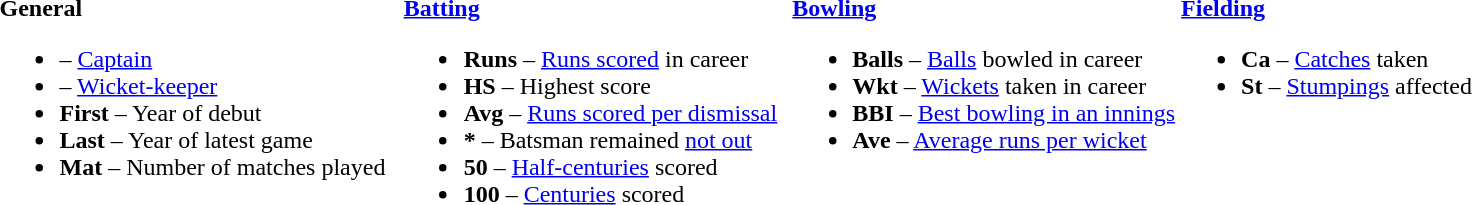<table>
<tr>
<td valign="top" style="width:26%"><br><strong>General</strong><ul><li> – <a href='#'>Captain</a></li><li> – <a href='#'>Wicket-keeper</a></li><li><strong>First</strong> – Year of debut</li><li><strong>Last</strong> – Year of latest game</li><li><strong>Mat</strong> – Number of matches played</li></ul></td>
<td valign="top" style="width:25%"><br><strong><a href='#'>Batting</a></strong><ul><li><strong>Runs</strong> – <a href='#'>Runs scored</a> in career</li><li><strong>HS</strong> – Highest score</li><li><strong>Avg</strong> – <a href='#'>Runs scored per dismissal</a></li><li><strong>*</strong> – Batsman remained <a href='#'>not out</a></li><li><strong>50</strong> – <a href='#'>Half-centuries</a> scored</li><li><strong>100</strong> – <a href='#'>Centuries</a> scored</li></ul></td>
<td valign="top" style="width:25%"><br><strong><a href='#'>Bowling</a></strong><ul><li><strong>Balls</strong> – <a href='#'>Balls</a> bowled in career</li><li><strong>Wkt</strong> – <a href='#'>Wickets</a> taken in career</li><li><strong>BBI</strong> – <a href='#'>Best bowling in an innings</a></li><li><strong>Ave</strong> – <a href='#'>Average runs per wicket</a></li></ul></td>
<td valign="top" style="width:24%"><br><strong><a href='#'>Fielding</a></strong><ul><li><strong>Ca</strong> – <a href='#'>Catches</a> taken</li><li><strong>St</strong> – <a href='#'>Stumpings</a> affected</li></ul></td>
</tr>
</table>
